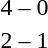<table style="text-align:center">
<tr>
<th width=200></th>
<th width=100></th>
<th width=200></th>
</tr>
<tr>
<td align=right><strong></strong></td>
<td>4 – 0</td>
<td align=left></td>
</tr>
<tr>
<td align=right><strong></strong></td>
<td>2 – 1</td>
<td align=left></td>
</tr>
</table>
